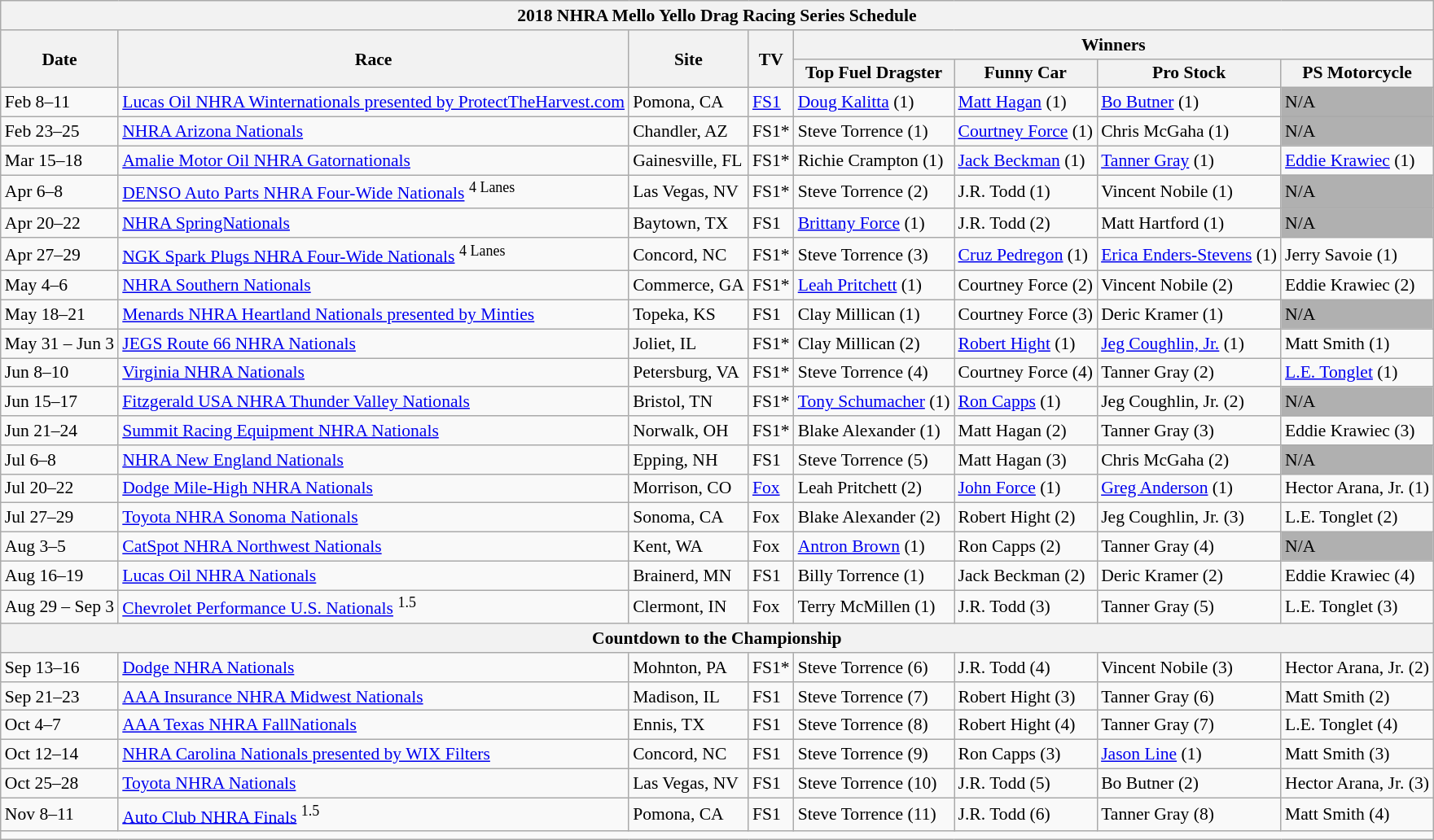<table class="wikitable" style="font-size:90%;">
<tr>
<th colspan="8">2018 NHRA Mello Yello Drag Racing Series Schedule</th>
</tr>
<tr>
<th rowspan="2">Date</th>
<th rowspan="2">Race</th>
<th rowspan="2">Site</th>
<th rowspan="2">TV</th>
<th colspan="4">Winners</th>
</tr>
<tr>
<th>Top Fuel Dragster</th>
<th>Funny Car</th>
<th>Pro Stock</th>
<th>PS Motorcycle</th>
</tr>
<tr>
<td>Feb 8–11</td>
<td><a href='#'>Lucas Oil NHRA Winternationals presented by ProtectTheHarvest.com</a></td>
<td>Pomona, CA</td>
<td><a href='#'>FS1</a></td>
<td><a href='#'>Doug Kalitta</a> (1)</td>
<td><a href='#'>Matt Hagan</a> (1)</td>
<td><a href='#'>Bo Butner</a> (1)</td>
<td style="background:#b0b0b0;">N/A</td>
</tr>
<tr>
<td>Feb 23–25</td>
<td><a href='#'>NHRA Arizona Nationals</a></td>
<td>Chandler, AZ</td>
<td>FS1*</td>
<td>Steve Torrence (1)</td>
<td><a href='#'>Courtney Force</a> (1)</td>
<td>Chris McGaha (1)</td>
<td style="background:#b0b0b0;">N/A</td>
</tr>
<tr>
<td>Mar 15–18</td>
<td><a href='#'>Amalie Motor Oil NHRA Gatornationals</a></td>
<td>Gainesville, FL</td>
<td>FS1*</td>
<td>Richie Crampton (1)</td>
<td><a href='#'>Jack Beckman</a> (1)</td>
<td><a href='#'>Tanner Gray</a> (1)</td>
<td><a href='#'>Eddie Krawiec</a> (1)</td>
</tr>
<tr>
<td>Apr 6–8</td>
<td><a href='#'>DENSO Auto Parts NHRA Four-Wide Nationals</a> <sup>4 Lanes</sup></td>
<td>Las Vegas, NV</td>
<td>FS1*</td>
<td>Steve Torrence (2)</td>
<td>J.R. Todd (1)</td>
<td>Vincent Nobile (1)</td>
<td style="background:#b0b0b0;">N/A</td>
</tr>
<tr>
<td>Apr 20–22</td>
<td><a href='#'>NHRA SpringNationals</a></td>
<td>Baytown, TX</td>
<td>FS1</td>
<td><a href='#'>Brittany Force</a> (1)</td>
<td>J.R. Todd (2)</td>
<td>Matt Hartford (1)</td>
<td style="background:#b0b0b0;">N/A</td>
</tr>
<tr>
<td>Apr 27–29</td>
<td><a href='#'>NGK Spark Plugs NHRA Four-Wide Nationals</a> <sup>4 Lanes</sup></td>
<td>Concord, NC</td>
<td>FS1*</td>
<td>Steve Torrence (3)</td>
<td><a href='#'>Cruz Pedregon</a> (1)</td>
<td><a href='#'>Erica Enders-Stevens</a> (1)</td>
<td>Jerry Savoie (1)</td>
</tr>
<tr>
<td>May 4–6</td>
<td><a href='#'>NHRA Southern Nationals</a></td>
<td>Commerce, GA</td>
<td>FS1*</td>
<td><a href='#'>Leah Pritchett</a> (1)</td>
<td>Courtney Force (2)</td>
<td>Vincent Nobile (2)</td>
<td>Eddie Krawiec (2)</td>
</tr>
<tr>
<td>May 18–21 </td>
<td><a href='#'>Menards NHRA Heartland Nationals presented by Minties</a></td>
<td>Topeka, KS</td>
<td>FS1</td>
<td>Clay Millican (1)</td>
<td>Courtney Force (3)</td>
<td>Deric Kramer (1)</td>
<td style="background:#b0b0b0;">N/A</td>
</tr>
<tr>
<td>May 31 – Jun 3</td>
<td><a href='#'>JEGS Route 66 NHRA Nationals</a></td>
<td>Joliet, IL</td>
<td>FS1*</td>
<td>Clay Millican (2)</td>
<td><a href='#'>Robert Hight</a> (1)</td>
<td><a href='#'>Jeg Coughlin, Jr.</a> (1)</td>
<td>Matt Smith (1)</td>
</tr>
<tr>
<td>Jun 8–10</td>
<td><a href='#'>Virginia NHRA Nationals</a></td>
<td>Petersburg, VA</td>
<td>FS1*</td>
<td>Steve Torrence (4)</td>
<td>Courtney Force (4)</td>
<td>Tanner Gray (2)</td>
<td><a href='#'>L.E. Tonglet</a> (1)</td>
</tr>
<tr>
<td>Jun 15–17</td>
<td><a href='#'>Fitzgerald USA NHRA Thunder Valley Nationals</a></td>
<td>Bristol, TN</td>
<td>FS1*</td>
<td><a href='#'>Tony Schumacher</a> (1)</td>
<td><a href='#'>Ron Capps</a> (1)</td>
<td>Jeg Coughlin, Jr. (2)</td>
<td style="background:#b0b0b0;">N/A</td>
</tr>
<tr>
<td>Jun 21–24</td>
<td><a href='#'>Summit Racing Equipment NHRA Nationals</a></td>
<td>Norwalk, OH</td>
<td>FS1*</td>
<td>Blake Alexander (1)</td>
<td>Matt Hagan (2)</td>
<td>Tanner Gray (3)</td>
<td>Eddie Krawiec (3)</td>
</tr>
<tr>
<td>Jul 6–8</td>
<td><a href='#'>NHRA New England Nationals</a></td>
<td>Epping, NH</td>
<td>FS1</td>
<td>Steve Torrence (5)</td>
<td>Matt Hagan (3)</td>
<td>Chris McGaha (2)</td>
<td style="background:#b0b0b0;">N/A</td>
</tr>
<tr>
<td>Jul 20–22</td>
<td><a href='#'>Dodge Mile-High NHRA Nationals</a></td>
<td>Morrison, CO</td>
<td><a href='#'>Fox</a></td>
<td>Leah Pritchett (2)</td>
<td><a href='#'>John Force</a> (1)</td>
<td><a href='#'>Greg Anderson</a> (1)</td>
<td>Hector Arana, Jr. (1)</td>
</tr>
<tr>
<td>Jul 27–29</td>
<td><a href='#'>Toyota NHRA Sonoma Nationals</a></td>
<td>Sonoma, CA</td>
<td>Fox</td>
<td>Blake Alexander (2)</td>
<td>Robert Hight (2)</td>
<td>Jeg Coughlin, Jr. (3)</td>
<td>L.E. Tonglet (2)</td>
</tr>
<tr>
<td>Aug 3–5</td>
<td><a href='#'>CatSpot NHRA Northwest Nationals</a></td>
<td>Kent, WA</td>
<td>Fox</td>
<td><a href='#'>Antron Brown</a> (1)</td>
<td>Ron Capps (2)</td>
<td>Tanner Gray (4)</td>
<td style="background:#b0b0b0;">N/A</td>
</tr>
<tr>
<td>Aug 16–19</td>
<td><a href='#'>Lucas Oil NHRA Nationals</a></td>
<td>Brainerd, MN</td>
<td>FS1</td>
<td>Billy Torrence (1)</td>
<td>Jack Beckman (2)</td>
<td>Deric Kramer (2)</td>
<td>Eddie Krawiec (4)</td>
</tr>
<tr>
<td>Aug 29 – Sep 3</td>
<td><a href='#'>Chevrolet Performance U.S. Nationals</a> <sup>1.5</sup></td>
<td>Clermont, IN</td>
<td>Fox</td>
<td>Terry McMillen (1)</td>
<td>J.R. Todd (3)</td>
<td>Tanner Gray (5)</td>
<td>L.E. Tonglet (3)</td>
</tr>
<tr>
<th colspan="8">Countdown to the Championship</th>
</tr>
<tr>
<td>Sep 13–16</td>
<td><a href='#'>Dodge NHRA Nationals</a></td>
<td>Mohnton, PA</td>
<td>FS1*</td>
<td>Steve Torrence (6)</td>
<td>J.R. Todd (4)</td>
<td>Vincent Nobile (3)</td>
<td>Hector Arana, Jr. (2)</td>
</tr>
<tr>
<td>Sep 21–23</td>
<td><a href='#'>AAA Insurance NHRA Midwest Nationals</a></td>
<td>Madison, IL</td>
<td>FS1</td>
<td>Steve Torrence (7)</td>
<td>Robert Hight (3)</td>
<td>Tanner Gray (6)</td>
<td>Matt Smith (2)</td>
</tr>
<tr>
<td>Oct 4–7</td>
<td><a href='#'>AAA Texas NHRA FallNationals</a></td>
<td>Ennis, TX</td>
<td>FS1</td>
<td>Steve Torrence (8)</td>
<td>Robert Hight (4)</td>
<td>Tanner Gray (7)</td>
<td>L.E. Tonglet (4)</td>
</tr>
<tr>
<td>Oct 12–14</td>
<td><a href='#'>NHRA Carolina Nationals presented by WIX Filters</a></td>
<td>Concord, NC</td>
<td>FS1</td>
<td>Steve Torrence (9)</td>
<td>Ron Capps (3)</td>
<td><a href='#'>Jason Line</a> (1)</td>
<td>Matt Smith (3)</td>
</tr>
<tr>
<td>Oct 25–28</td>
<td><a href='#'>Toyota NHRA Nationals</a></td>
<td>Las Vegas, NV</td>
<td>FS1</td>
<td>Steve Torrence (10)</td>
<td>J.R. Todd (5)</td>
<td>Bo Butner (2)</td>
<td>Hector Arana, Jr. (3)</td>
</tr>
<tr>
<td>Nov 8–11</td>
<td><a href='#'>Auto Club NHRA Finals</a> <sup>1.5</sup></td>
<td>Pomona, CA</td>
<td>FS1</td>
<td>Steve Torrence (11)</td>
<td>J.R. Todd (6)</td>
<td>Tanner Gray (8)</td>
<td>Matt Smith (4)</td>
</tr>
<tr>
<td align="center" colspan="8" style="font-size: 10pt"></td>
</tr>
</table>
